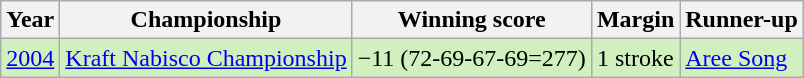<table class="wikitable">
<tr>
<th>Year</th>
<th>Championship</th>
<th>Winning score</th>
<th>Margin</th>
<th>Runner-up</th>
</tr>
<tr style="background:#D0F0C0;">
<td><a href='#'>2004</a></td>
<td><a href='#'>Kraft Nabisco Championship</a></td>
<td>−11 (72-69-67-69=277)</td>
<td>1 stroke</td>
<td> <a href='#'>Aree Song</a></td>
</tr>
</table>
